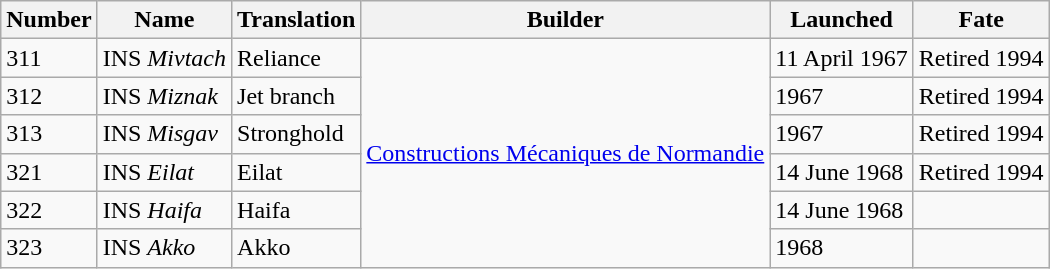<table class="wikitable">
<tr>
<th>Number</th>
<th>Name</th>
<th>Translation</th>
<th>Builder</th>
<th>Launched</th>
<th>Fate</th>
</tr>
<tr>
<td>311</td>
<td>INS <em>Mivtach</em></td>
<td>Reliance</td>
<td rowspan=6><a href='#'>Constructions Mécaniques de Normandie</a></td>
<td>11 April 1967</td>
<td>Retired 1994</td>
</tr>
<tr>
<td>312</td>
<td>INS <em>Miznak</em></td>
<td>Jet branch</td>
<td>1967</td>
<td>Retired 1994</td>
</tr>
<tr>
<td>313</td>
<td>INS <em>Misgav</em></td>
<td>Stronghold</td>
<td>1967</td>
<td>Retired 1994</td>
</tr>
<tr>
<td>321</td>
<td>INS <em>Eilat</em></td>
<td>Eilat</td>
<td>14 June 1968</td>
<td>Retired 1994</td>
</tr>
<tr>
<td>322</td>
<td>INS <em>Haifa</em></td>
<td>Haifa</td>
<td>14 June 1968</td>
<td></td>
</tr>
<tr>
<td>323</td>
<td>INS <em>Akko</em></td>
<td>Akko</td>
<td>1968</td>
<td></td>
</tr>
</table>
